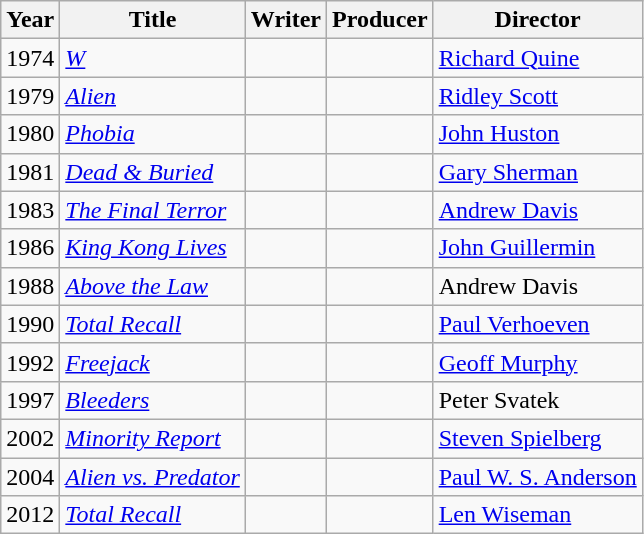<table class="wikitable">
<tr>
<th>Year</th>
<th>Title</th>
<th>Writer</th>
<th>Producer</th>
<th>Director</th>
</tr>
<tr>
<td>1974</td>
<td><em><a href='#'>W</a></em></td>
<td></td>
<td></td>
<td><a href='#'>Richard Quine</a></td>
</tr>
<tr>
<td>1979</td>
<td><em><a href='#'>Alien</a></em></td>
<td></td>
<td></td>
<td><a href='#'>Ridley Scott</a></td>
</tr>
<tr>
<td>1980</td>
<td><em><a href='#'>Phobia</a></em></td>
<td></td>
<td></td>
<td><a href='#'>John Huston</a></td>
</tr>
<tr>
<td>1981</td>
<td><em><a href='#'>Dead & Buried</a></em></td>
<td></td>
<td></td>
<td><a href='#'>Gary Sherman</a></td>
</tr>
<tr>
<td>1983</td>
<td><em><a href='#'>The Final Terror</a></em></td>
<td></td>
<td></td>
<td><a href='#'>Andrew Davis</a></td>
</tr>
<tr>
<td>1986</td>
<td><em><a href='#'>King Kong Lives</a></em></td>
<td></td>
<td></td>
<td><a href='#'>John Guillermin</a></td>
</tr>
<tr>
<td>1988</td>
<td><em><a href='#'>Above the Law</a></em></td>
<td></td>
<td></td>
<td>Andrew Davis</td>
</tr>
<tr>
<td>1990</td>
<td><em><a href='#'>Total Recall</a></em></td>
<td></td>
<td></td>
<td><a href='#'>Paul Verhoeven</a></td>
</tr>
<tr>
<td>1992</td>
<td><em><a href='#'>Freejack</a></em></td>
<td></td>
<td></td>
<td><a href='#'>Geoff Murphy</a></td>
</tr>
<tr>
<td>1997</td>
<td><em><a href='#'>Bleeders</a></em></td>
<td></td>
<td></td>
<td>Peter Svatek</td>
</tr>
<tr>
<td>2002</td>
<td><em><a href='#'>Minority Report</a></em></td>
<td></td>
<td></td>
<td><a href='#'>Steven Spielberg</a></td>
</tr>
<tr>
<td>2004</td>
<td><em><a href='#'>Alien vs. Predator</a></em></td>
<td></td>
<td></td>
<td><a href='#'>Paul W. S. Anderson</a></td>
</tr>
<tr>
<td>2012</td>
<td><em><a href='#'>Total Recall</a></em></td>
<td></td>
<td></td>
<td><a href='#'>Len Wiseman</a></td>
</tr>
</table>
